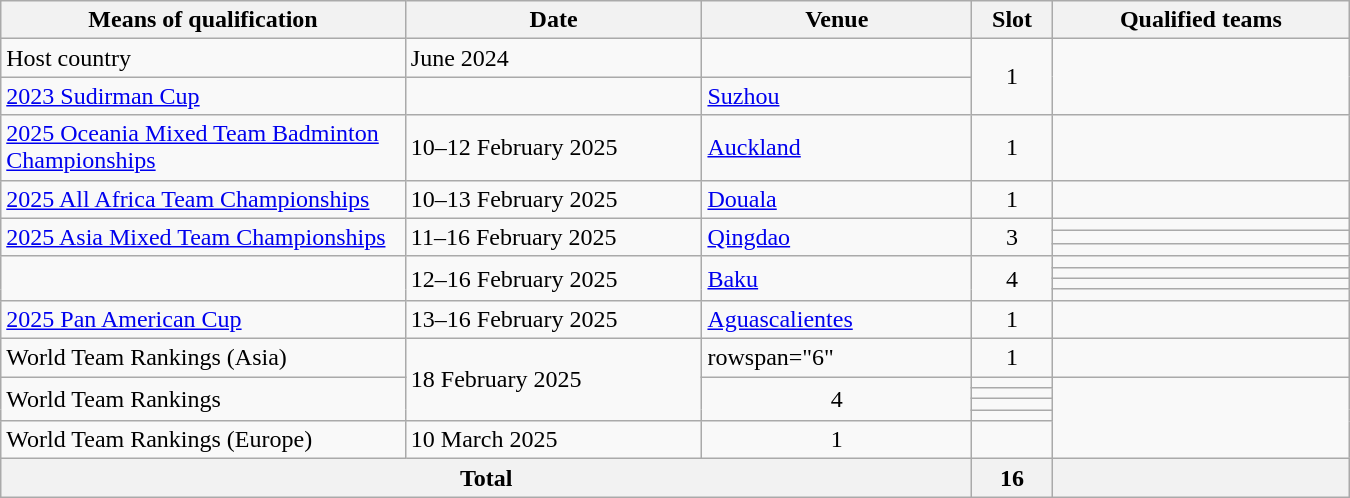<table class="wikitable" width="900">
<tr>
<th width="30%">Means of qualification</th>
<th width="22%">Date</th>
<th width="20%">Venue</th>
<th width="6%">Slot</th>
<th width="22%">Qualified teams</th>
</tr>
<tr>
<td>Host country</td>
<td>June 2024</td>
<td></td>
<td rowspan="2" align="center">1</td>
<td rowspan="2"></td>
</tr>
<tr>
<td><a href='#'>2023 Sudirman Cup</a></td>
<td></td>
<td><a href='#'>Suzhou</a></td>
</tr>
<tr>
<td><a href='#'>2025 Oceania Mixed Team Badminton Championships</a></td>
<td>10–12 February 2025</td>
<td><a href='#'>Auckland</a></td>
<td align="center">1</td>
<td></td>
</tr>
<tr>
<td><a href='#'>2025 All Africa Team Championships</a></td>
<td>10–13 February 2025</td>
<td><a href='#'>Douala</a></td>
<td align="center">1</td>
<td></td>
</tr>
<tr>
<td rowspan="3"><a href='#'>2025 Asia Mixed Team Championships</a></td>
<td rowspan="3">11–16 February 2025</td>
<td rowspan="3"><a href='#'>Qingdao</a></td>
<td align="center" rowspan="3">3</td>
<td></td>
</tr>
<tr>
<td></td>
</tr>
<tr>
<td></td>
</tr>
<tr>
<td rowspan="4"></td>
<td rowspan="4">12–16 February 2025</td>
<td rowspan="4"><a href='#'>Baku</a></td>
<td align="center" rowspan="4">4</td>
<td></td>
</tr>
<tr>
<td></td>
</tr>
<tr>
<td></td>
</tr>
<tr>
<td><s></s></td>
</tr>
<tr>
<td><a href='#'>2025 Pan American Cup</a></td>
<td>13–16 February 2025</td>
<td><a href='#'>Aguascalientes</a></td>
<td align="center">1</td>
<td></td>
</tr>
<tr>
<td>World Team Rankings (Asia)</td>
<td rowspan="5">18 February 2025</td>
<td>rowspan="6" </td>
<td align="center">1</td>
<td></td>
</tr>
<tr>
<td rowspan="4">World Team Rankings</td>
<td align="center" rowspan="4">4</td>
<td></td>
</tr>
<tr>
<td></td>
</tr>
<tr>
<td></td>
</tr>
<tr>
<td></td>
</tr>
<tr>
<td>World Team Rankings (Europe)</td>
<td rowspan="1">10 March 2025</td>
<td align="center">1</td>
<td></td>
</tr>
<tr>
<th colspan="3">Total</th>
<th>16</th>
<th></th>
</tr>
</table>
